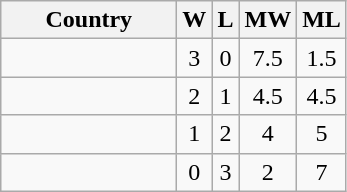<table class="wikitable sortable" style="text-align:center">
<tr>
<th width=110>Country</th>
<th>W</th>
<th>L</th>
<th>MW</th>
<th>ML</th>
</tr>
<tr>
<td align=left><strong></strong></td>
<td>3</td>
<td>0</td>
<td>7.5</td>
<td>1.5</td>
</tr>
<tr>
<td align=left></td>
<td>2</td>
<td>1</td>
<td>4.5</td>
<td>4.5</td>
</tr>
<tr>
<td align=left></td>
<td>1</td>
<td>2</td>
<td>4</td>
<td>5</td>
</tr>
<tr>
<td align=left></td>
<td>0</td>
<td>3</td>
<td>2</td>
<td>7</td>
</tr>
</table>
